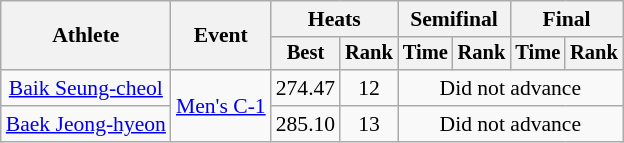<table class=wikitable style=font-size:90%;text-align:center>
<tr>
<th rowspan=2>Athlete</th>
<th rowspan=2>Event</th>
<th colspan=2>Heats</th>
<th colspan=2>Semifinal</th>
<th colspan=2>Final</th>
</tr>
<tr style="font-size:95%">
<th>Best</th>
<th>Rank</th>
<th>Time</th>
<th>Rank</th>
<th>Time</th>
<th>Rank</th>
</tr>
<tr>
<td><a href='#'>Baik Seung-cheol</a></td>
<td align=left rowspan=2><a href='#'>Men's C-1</a></td>
<td>274.47</td>
<td>12</td>
<td colspan=4>Did not advance</td>
</tr>
<tr>
<td><a href='#'>Baek Jeong-hyeon</a></td>
<td>285.10</td>
<td>13</td>
<td colspan=4>Did not advance</td>
</tr>
</table>
